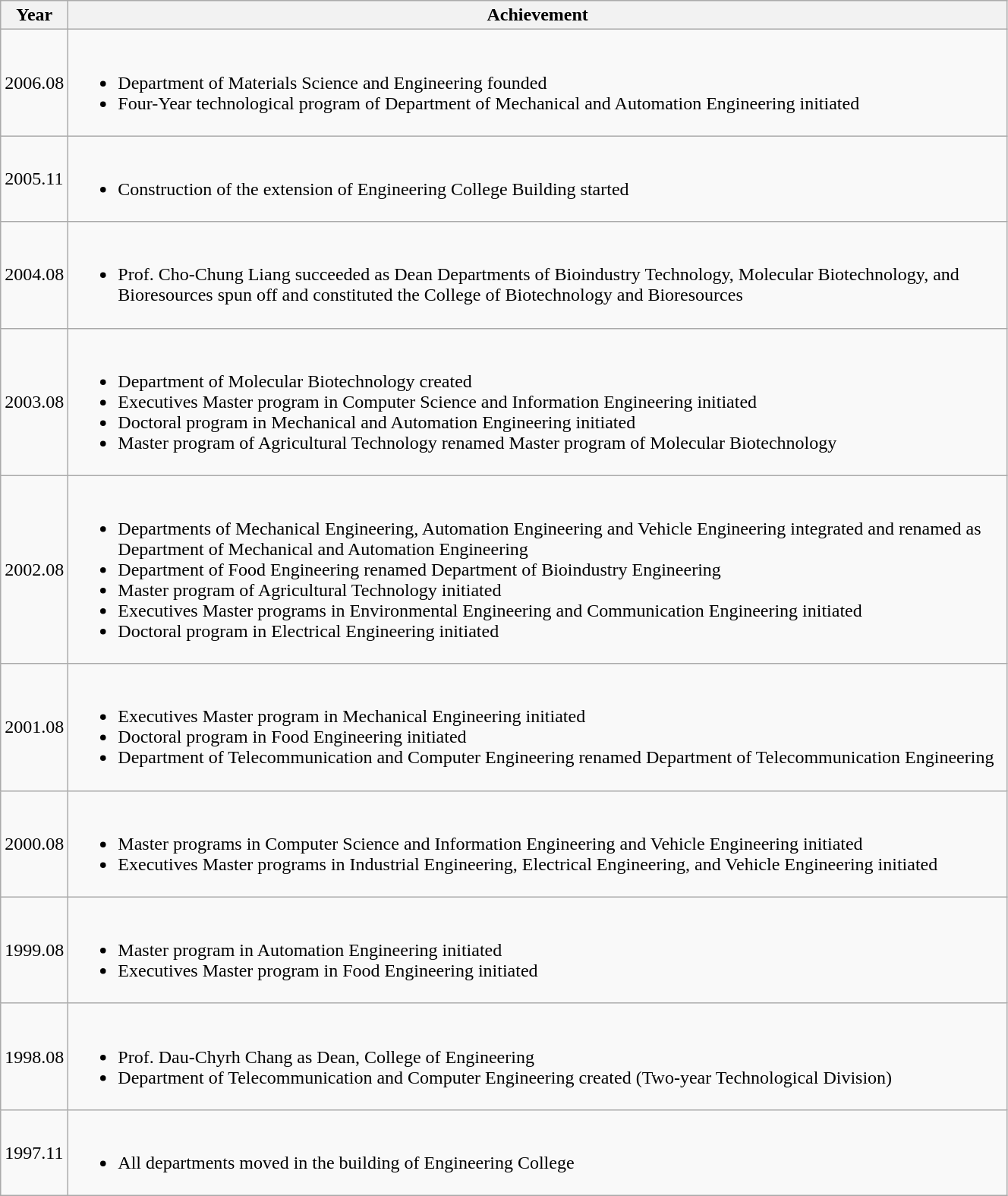<table class="wikitable" width=70%>
<tr>
<th>Year</th>
<th>Achievement</th>
</tr>
<tr>
<td>2006.08</td>
<td><br><ul><li>Department of Materials Science and Engineering founded</li><li>Four-Year technological program of Department of Mechanical and Automation Engineering initiated</li></ul></td>
</tr>
<tr>
<td>2005.11</td>
<td><br><ul><li>Construction of the extension of Engineering College Building started</li></ul></td>
</tr>
<tr>
<td>2004.08</td>
<td><br><ul><li>Prof. Cho-Chung Liang succeeded as Dean Departments of Bioindustry Technology, Molecular Biotechnology, and Bioresources spun off and constituted the College of Biotechnology and Bioresources</li></ul></td>
</tr>
<tr>
<td>2003.08</td>
<td><br><ul><li>Department of Molecular Biotechnology created</li><li>Executives Master program in Computer Science and Information Engineering initiated</li><li>Doctoral program in Mechanical and Automation Engineering initiated</li><li>Master program of Agricultural Technology renamed Master program of Molecular Biotechnology</li></ul></td>
</tr>
<tr>
<td>2002.08</td>
<td><br><ul><li>Departments of Mechanical Engineering, Automation Engineering and Vehicle Engineering integrated and renamed as Department of Mechanical and Automation Engineering</li><li>Department of Food Engineering renamed Department of Bioindustry Engineering</li><li>Master program of Agricultural Technology initiated</li><li>Executives Master programs in Environmental Engineering and Communication Engineering initiated</li><li>Doctoral program in Electrical Engineering initiated</li></ul></td>
</tr>
<tr>
<td>2001.08</td>
<td><br><ul><li>Executives Master program in Mechanical Engineering initiated</li><li>Doctoral program in Food Engineering initiated</li><li>Department of Telecommunication and Computer Engineering renamed Department of Telecommunication Engineering</li></ul></td>
</tr>
<tr>
<td>2000.08</td>
<td><br><ul><li>Master programs in Computer Science and Information Engineering and Vehicle Engineering initiated</li><li>Executives Master programs in Industrial Engineering, Electrical Engineering, and Vehicle Engineering initiated</li></ul></td>
</tr>
<tr>
<td>1999.08</td>
<td><br><ul><li>Master program in Automation Engineering initiated</li><li>Executives Master program in Food Engineering initiated</li></ul></td>
</tr>
<tr>
<td>1998.08</td>
<td><br><ul><li>Prof. Dau-Chyrh Chang as Dean, College of Engineering</li><li>Department of Telecommunication and Computer Engineering created (Two-year Technological Division)</li></ul></td>
</tr>
<tr>
<td>1997.11</td>
<td><br><ul><li>All departments moved in the building of Engineering College</li></ul></td>
</tr>
</table>
